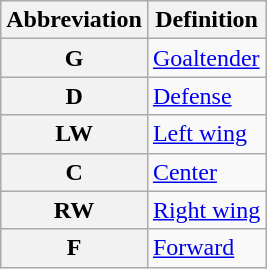<table class="wikitable">
<tr>
<th scope="col">Abbreviation</th>
<th scope="col">Definition</th>
</tr>
<tr>
<th scope="row">G</th>
<td><a href='#'>Goaltender</a></td>
</tr>
<tr>
<th scope="row">D</th>
<td><a href='#'>Defense</a></td>
</tr>
<tr>
<th scope="row">LW</th>
<td><a href='#'>Left wing</a></td>
</tr>
<tr>
<th scope="row">C</th>
<td><a href='#'>Center</a></td>
</tr>
<tr>
<th scope="row">RW</th>
<td><a href='#'>Right wing</a></td>
</tr>
<tr>
<th scope="row">F</th>
<td><a href='#'>Forward</a></td>
</tr>
</table>
